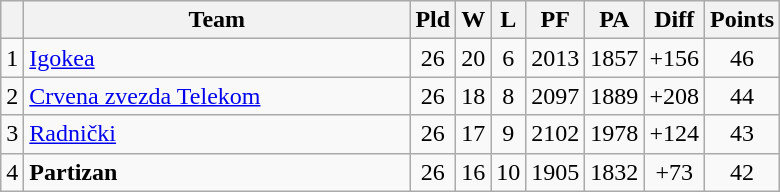<table class="wikitable sortable" style="text-align:center">
<tr>
<th></th>
<th width="250">Team</th>
<th>Pld</th>
<th>W</th>
<th>L</th>
<th>PF</th>
<th>PA</th>
<th>Diff</th>
<th>Points</th>
</tr>
<tr>
<td>1</td>
<td align=left> <a href='#'>Igokea</a></td>
<td>26</td>
<td>20</td>
<td>6</td>
<td>2013</td>
<td>1857</td>
<td>+156</td>
<td>46</td>
</tr>
<tr>
<td>2</td>
<td align=left> <a href='#'>Crvena zvezda Telekom</a></td>
<td>26</td>
<td>18</td>
<td>8</td>
<td>2097</td>
<td>1889</td>
<td>+208</td>
<td>44</td>
</tr>
<tr s>
<td>3</td>
<td align=left> <a href='#'>Radnički</a></td>
<td>26</td>
<td>17</td>
<td>9</td>
<td>2102</td>
<td>1978</td>
<td>+124</td>
<td>43</td>
</tr>
<tr>
<td>4</td>
<td align=left> <strong>Partizan</strong></td>
<td>26</td>
<td>16</td>
<td>10</td>
<td>1905</td>
<td>1832</td>
<td>+73</td>
<td>42</td>
</tr>
</table>
